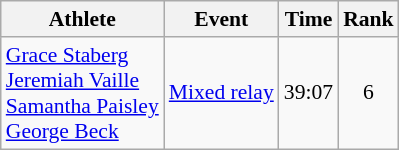<table class="wikitable" style="font-size:90%">
<tr>
<th>Athlete</th>
<th>Event</th>
<th>Time</th>
<th>Rank</th>
</tr>
<tr align=center>
<td align=left><a href='#'>Grace Staberg</a><br><a href='#'>Jeremiah Vaille</a><br><a href='#'>Samantha Paisley</a><br><a href='#'>George Beck</a></td>
<td align=left><a href='#'>Mixed relay</a></td>
<td>39:07</td>
<td>6</td>
</tr>
</table>
